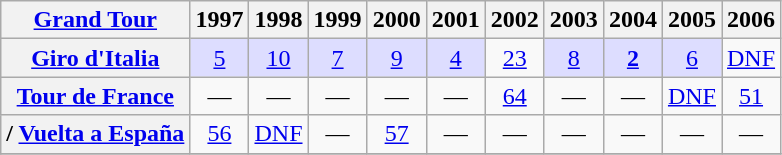<table class="wikitable plainrowheaders">
<tr>
<th scope="col"><a href='#'>Grand Tour</a></th>
<th scope="col">1997</th>
<th scope="col">1998</th>
<th scope="col">1999</th>
<th scope="col">2000</th>
<th scope="col">2001</th>
<th scope="col">2002</th>
<th scope="col">2003</th>
<th scope="col">2004</th>
<th scope="col">2005</th>
<th scope="col">2006</th>
</tr>
<tr>
<th scope="row"> <a href='#'>Giro d'Italia</a></th>
<td style="text-align:center; background:#ddf;"><a href='#'>5</a></td>
<td style="text-align:center; background:#ddf;"><a href='#'>10</a></td>
<td style="text-align:center; background:#ddf;"><a href='#'>7</a></td>
<td style="text-align:center; background:#ddf;"><a href='#'>9</a></td>
<td style="text-align:center; background:#ddf;"><a href='#'>4</a></td>
<td style="text-align:center;"><a href='#'>23</a></td>
<td style="text-align:center; background:#ddf;"><a href='#'>8</a></td>
<td style="text-align:center; background:#ddf;"><a href='#'><strong>2</strong></a></td>
<td style="text-align:center; background:#ddf;"><a href='#'>6</a></td>
<td style="text-align:center;"><a href='#'>DNF</a></td>
</tr>
<tr>
<th scope="row"> <a href='#'>Tour de France</a></th>
<td style="text-align:center;">—</td>
<td style="text-align:center;">—</td>
<td style="text-align:center;">—</td>
<td style="text-align:center;">—</td>
<td style="text-align:center;">—</td>
<td style="text-align:center;"><a href='#'>64</a></td>
<td style="text-align:center;">—</td>
<td style="text-align:center;">—</td>
<td style="text-align:center;"><a href='#'>DNF</a></td>
<td style="text-align:center;"><a href='#'>51</a></td>
</tr>
<tr>
<th scope="row">/ <a href='#'>Vuelta a España</a></th>
<td style="text-align:center;"><a href='#'>56</a></td>
<td style="text-align:center;"><a href='#'>DNF</a></td>
<td style="text-align:center;">—</td>
<td style="text-align:center;"><a href='#'>57</a></td>
<td style="text-align:center;">—</td>
<td style="text-align:center;">—</td>
<td style="text-align:center;">—</td>
<td style="text-align:center;">—</td>
<td style="text-align:center;">—</td>
<td style="text-align:center;">—</td>
</tr>
<tr>
</tr>
</table>
